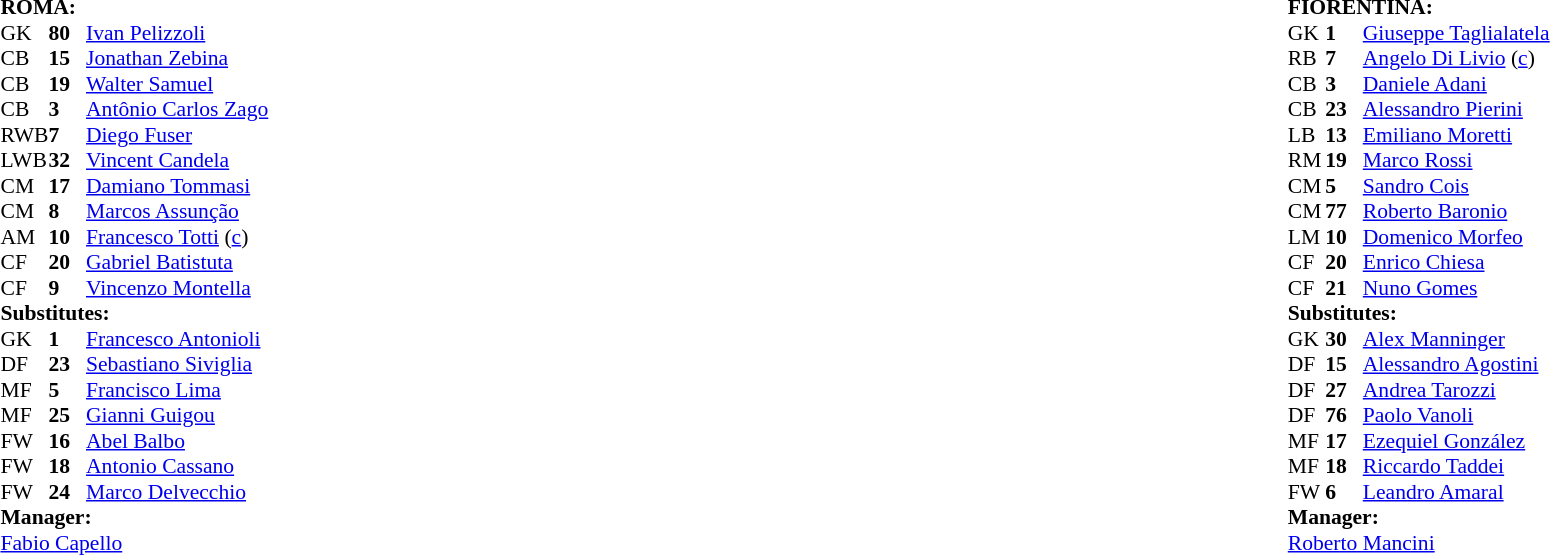<table width="100%">
<tr>
<td valign="top" width="50%"><br><table style="font-size: 90%" cellspacing="0" cellpadding="0">
<tr>
<td colspan="4"><strong>ROMA:</strong></td>
</tr>
<tr>
<th width="25"></th>
<th width="25"></th>
</tr>
<tr>
<td>GK</td>
<td><strong>80</strong></td>
<td> <a href='#'>Ivan Pelizzoli</a></td>
</tr>
<tr>
<td>CB</td>
<td><strong>15</strong></td>
<td> <a href='#'>Jonathan Zebina</a></td>
<td></td>
<td></td>
<td></td>
</tr>
<tr>
<td>CB</td>
<td><strong>19</strong></td>
<td> <a href='#'>Walter Samuel</a></td>
</tr>
<tr>
<td>CB</td>
<td><strong>3</strong></td>
<td> <a href='#'>Antônio Carlos Zago</a></td>
<td></td>
<td></td>
</tr>
<tr>
<td>RWB</td>
<td><strong>7</strong></td>
<td> <a href='#'>Diego Fuser</a></td>
<td></td>
<td></td>
<td></td>
</tr>
<tr>
<td>LWB</td>
<td><strong>32</strong></td>
<td> <a href='#'>Vincent Candela</a></td>
<td></td>
</tr>
<tr>
<td>CM</td>
<td><strong>17</strong></td>
<td> <a href='#'>Damiano Tommasi</a></td>
<td></td>
<td></td>
<td></td>
</tr>
<tr>
<td>CM</td>
<td><strong>8</strong></td>
<td> <a href='#'>Marcos Assunção</a></td>
<td></td>
<td></td>
<td></td>
</tr>
<tr>
<td>AM</td>
<td><strong>10</strong></td>
<td> <a href='#'>Francesco Totti</a> (<a href='#'>c</a>)</td>
<td></td>
</tr>
<tr>
<td>CF</td>
<td><strong>20</strong></td>
<td> <a href='#'>Gabriel Batistuta</a></td>
</tr>
<tr>
<td>CF</td>
<td><strong>9</strong></td>
<td> <a href='#'>Vincenzo Montella</a></td>
<td></td>
<td></td>
<td></td>
</tr>
<tr>
<td colspan=4><strong>Substitutes:</strong></td>
</tr>
<tr>
<td>GK</td>
<td><strong>1</strong></td>
<td> <a href='#'>Francesco Antonioli</a></td>
<td></td>
</tr>
<tr>
<td>DF</td>
<td><strong>23</strong></td>
<td> <a href='#'>Sebastiano Siviglia</a></td>
</tr>
<tr>
<td>MF</td>
<td><strong>5</strong></td>
<td> <a href='#'>Francisco Lima</a></td>
<td></td>
<td></td>
<td></td>
</tr>
<tr>
<td>MF</td>
<td><strong>25</strong></td>
<td> <a href='#'>Gianni Guigou</a></td>
<td></td>
<td></td>
<td></td>
</tr>
<tr>
<td>FW</td>
<td><strong>16</strong></td>
<td> <a href='#'>Abel Balbo</a></td>
<td></td>
<td></td>
<td></td>
</tr>
<tr>
<td>FW</td>
<td><strong>18</strong></td>
<td> <a href='#'>Antonio Cassano</a></td>
<td></td>
<td></td>
</tr>
<tr>
<td>FW</td>
<td><strong>24</strong></td>
<td> <a href='#'>Marco Delvecchio</a></td>
<td></td>
<td></td>
<td></td>
</tr>
<tr>
<td colspan=4><strong>Manager:</strong></td>
</tr>
<tr>
<td colspan="4"> <a href='#'>Fabio Capello</a></td>
</tr>
</table>
</td>
<td valign="top"></td>
<td valign="top" width="50%"><br><table style="font-size: 90%" cellspacing="0" cellpadding="0" align=center>
<tr>
<td colspan="4"><strong>FIORENTINA:</strong></td>
</tr>
<tr>
<th width="25"></th>
<th width="25"></th>
</tr>
<tr>
<td>GK</td>
<td><strong>1</strong></td>
<td> <a href='#'>Giuseppe Taglialatela</a></td>
<td></td>
</tr>
<tr>
<td>RB</td>
<td><strong>7</strong></td>
<td> <a href='#'>Angelo Di Livio</a> (<a href='#'>c</a>)</td>
<td></td>
</tr>
<tr>
<td>CB</td>
<td><strong>3</strong></td>
<td> <a href='#'>Daniele Adani</a></td>
</tr>
<tr>
<td>CB</td>
<td><strong>23</strong></td>
<td> <a href='#'>Alessandro Pierini</a></td>
<td></td>
</tr>
<tr>
<td>LB</td>
<td><strong>13</strong></td>
<td> <a href='#'>Emiliano Moretti</a></td>
<td></td>
</tr>
<tr>
<td>RM</td>
<td><strong>19</strong></td>
<td> <a href='#'>Marco Rossi</a></td>
</tr>
<tr>
<td>CM</td>
<td><strong>5</strong></td>
<td> <a href='#'>Sandro Cois</a></td>
<td></td>
<td></td>
</tr>
<tr>
<td>CM</td>
<td><strong>77</strong></td>
<td> <a href='#'>Roberto Baronio</a></td>
<td></td>
<td></td>
</tr>
<tr>
<td>LM</td>
<td><strong>10</strong></td>
<td> <a href='#'>Domenico Morfeo</a></td>
</tr>
<tr>
<td>CF</td>
<td><strong>20</strong></td>
<td> <a href='#'>Enrico Chiesa</a></td>
</tr>
<tr>
<td>CF</td>
<td><strong>21</strong></td>
<td> <a href='#'>Nuno Gomes</a></td>
<td></td>
<td></td>
</tr>
<tr>
<td colspan=4><strong>Substitutes:</strong></td>
</tr>
<tr>
<td>GK</td>
<td><strong>30</strong></td>
<td> <a href='#'>Alex Manninger</a></td>
</tr>
<tr>
<td>DF</td>
<td><strong>15</strong></td>
<td> <a href='#'>Alessandro Agostini</a></td>
</tr>
<tr>
<td>DF</td>
<td><strong>27</strong></td>
<td> <a href='#'>Andrea Tarozzi</a></td>
<td></td>
<td></td>
</tr>
<tr>
<td>DF</td>
<td><strong>76</strong></td>
<td> <a href='#'>Paolo Vanoli</a></td>
</tr>
<tr>
<td>MF</td>
<td><strong>17</strong></td>
<td> <a href='#'>Ezequiel González</a></td>
<td></td>
<td></td>
</tr>
<tr>
<td>MF</td>
<td><strong>18</strong></td>
<td> <a href='#'>Riccardo Taddei</a></td>
<td></td>
<td></td>
<td></td>
</tr>
<tr>
<td>FW</td>
<td><strong>6</strong></td>
<td> <a href='#'>Leandro Amaral</a></td>
<td></td>
<td></td>
</tr>
<tr>
<td colspan=4><strong>Manager:</strong></td>
</tr>
<tr>
<td colspan="4"> <a href='#'>Roberto Mancini</a></td>
</tr>
<tr>
</tr>
</table>
</td>
</tr>
</table>
